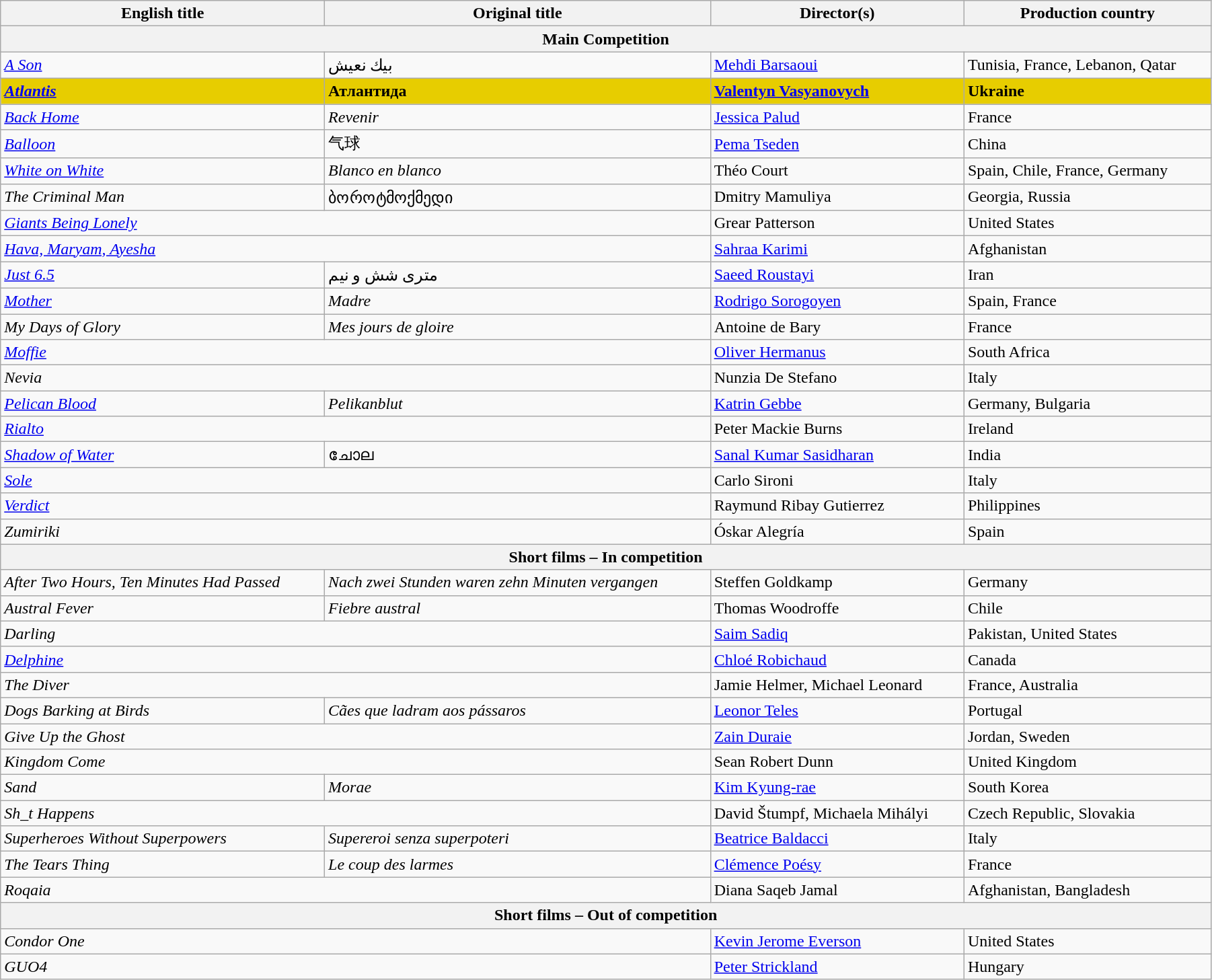<table class="wikitable" style="width:95%; margin-bottom:0px">
<tr>
<th>English title</th>
<th>Original title</th>
<th>Director(s)</th>
<th>Production country</th>
</tr>
<tr>
<th colspan="4">Main Competition</th>
</tr>
<tr>
<td><em><a href='#'>A Son</a></em></td>
<td>بيك نعيش</td>
<td data-sort-value="Barsaoui"><a href='#'>Mehdi Barsaoui</a></td>
<td>Tunisia, France, Lebanon, Qatar</td>
</tr>
<tr style="background:#E7CD00;">
<td><em><a href='#'><strong>Atlantis</strong></a></em></td>
<td><strong>Атлантида</strong></td>
<td data-sort-value="Vasyanovych"><strong><a href='#'>Valentyn Vasyanovych</a></strong></td>
<td><strong>Ukraine</strong></td>
</tr>
<tr>
<td><em><a href='#'>Back Home</a></em></td>
<td><em>Revenir</em></td>
<td data-sort-value="Palud"><a href='#'>Jessica Palud</a></td>
<td>France</td>
</tr>
<tr>
<td><em><a href='#'>Balloon</a></em></td>
<td>气球</td>
<td data-sort-value="Tseden"><a href='#'>Pema Tseden</a></td>
<td>China</td>
</tr>
<tr>
<td><em><a href='#'>White on White</a></em></td>
<td><em>Blanco en blanco</em></td>
<td data-sort-value="Court">Théo Court</td>
<td>Spain, Chile, France, Germany</td>
</tr>
<tr>
<td><em>The Criminal Man</em></td>
<td>ბოროტმოქმედი</td>
<td data-sort-value="Mamuliya">Dmitry Mamuliya</td>
<td>Georgia, Russia</td>
</tr>
<tr>
<td colspan=2><em><a href='#'>Giants Being Lonely</a></em></td>
<td data-sort-value="Patterson">Grear Patterson</td>
<td>United States</td>
</tr>
<tr>
<td colspan=2><em><a href='#'>Hava, Maryam, Ayesha</a></em></td>
<td data-sort-value="Karimi"><a href='#'>Sahraa Karimi</a></td>
<td>Afghanistan</td>
</tr>
<tr>
<td><em><a href='#'>Just 6.5</a></em></td>
<td>متری شش و نیم</td>
<td data-sort-value="Roustayi"><a href='#'>Saeed Roustayi</a></td>
<td>Iran</td>
</tr>
<tr>
<td><em><a href='#'>Mother</a></em></td>
<td><em>Madre</em></td>
<td data-sort-value="Sorogoyen"><a href='#'>Rodrigo Sorogoyen</a></td>
<td>Spain, France</td>
</tr>
<tr>
<td><em>My Days of Glory</em></td>
<td><em>Mes jours de gloire</em></td>
<td data-sort-value="de Bary">Antoine de Bary</td>
<td>France</td>
</tr>
<tr>
<td colspan=2><em><a href='#'>Moffie</a></em></td>
<td data-sort-value="Hermanus"><a href='#'>Oliver Hermanus</a></td>
<td>South Africa</td>
</tr>
<tr>
<td colspan=2><em>Nevia</em></td>
<td data-sort-value="De Stefano">Nunzia De Stefano</td>
<td>Italy</td>
</tr>
<tr>
<td><em><a href='#'>Pelican Blood</a></em></td>
<td><em>Pelikanblut</em></td>
<td data-sort-value="Gebbe"><a href='#'>Katrin Gebbe</a></td>
<td>Germany, Bulgaria</td>
</tr>
<tr>
<td colspan=2><em><a href='#'>Rialto</a></em></td>
<td data-sort-value="Mackie Burns">Peter Mackie Burns</td>
<td>Ireland</td>
</tr>
<tr>
<td><em><a href='#'>Shadow of Water</a></em></td>
<td>ചോല</td>
<td data-sort-value="Sasidharan"><a href='#'>Sanal Kumar Sasidharan</a></td>
<td>India</td>
</tr>
<tr>
<td colspan=2><em><a href='#'>Sole</a></em></td>
<td data-sort-value="Sironi">Carlo Sironi</td>
<td>Italy</td>
</tr>
<tr>
<td colspan=2><em><a href='#'>Verdict</a></em></td>
<td data-sort-value="Ribas Gutierrez">Raymund Ribay Gutierrez</td>
<td>Philippines</td>
</tr>
<tr>
<td colspan=2><em>Zumiriki</em></td>
<td data-sort-value="Alegría">Óskar Alegría</td>
<td>Spain</td>
</tr>
<tr>
<th colspan="4">Short films – In competition</th>
</tr>
<tr>
<td><em>After Two Hours, Ten Minutes Had Passed</em></td>
<td><em>Nach zwei Stunden waren zehn Minuten vergangen</em></td>
<td>Steffen Goldkamp</td>
<td>Germany</td>
</tr>
<tr>
<td><em>Austral Fever</em></td>
<td><em>Fiebre austral</em></td>
<td>Thomas Woodroffe</td>
<td>Chile</td>
</tr>
<tr>
<td colspan="2"><em>Darling</em></td>
<td><a href='#'>Saim Sadiq</a></td>
<td>Pakistan, United States</td>
</tr>
<tr>
<td colspan="2"><em><a href='#'>Delphine</a></em></td>
<td><a href='#'>Chloé Robichaud</a></td>
<td>Canada</td>
</tr>
<tr>
<td colspan="2"><em>The Diver</em></td>
<td>Jamie Helmer, Michael Leonard</td>
<td>France, Australia</td>
</tr>
<tr>
<td><em>Dogs Barking at Birds</em></td>
<td><em>Cães que ladram aos pássaros</em></td>
<td><a href='#'>Leonor Teles</a></td>
<td>Portugal</td>
</tr>
<tr>
<td colspan="2"><em>Give Up the Ghost</em></td>
<td><a href='#'>Zain Duraie</a></td>
<td>Jordan, Sweden</td>
</tr>
<tr>
<td colspan="2"><em>Kingdom Come</em></td>
<td>Sean Robert Dunn</td>
<td>United Kingdom</td>
</tr>
<tr>
<td><em>Sand</em></td>
<td><em>Morae</em></td>
<td><a href='#'>Kim Kyung-rae</a></td>
<td>South Korea</td>
</tr>
<tr>
<td colspan="2"><em>Sh_t Happens</em></td>
<td>David Štumpf, Michaela Mihályi</td>
<td>Czech Republic, Slovakia</td>
</tr>
<tr>
<td><em>Superheroes Without Superpowers</em></td>
<td><em>Supereroi senza superpoteri</em></td>
<td><a href='#'>Beatrice Baldacci</a></td>
<td>Italy</td>
</tr>
<tr>
<td><em>The Tears Thing</em></td>
<td><em>Le coup des larmes</em></td>
<td><a href='#'>Clémence Poésy</a></td>
<td>France</td>
</tr>
<tr>
<td colspan="2"><em>Roqaia</em></td>
<td>Diana Saqeb Jamal</td>
<td>Afghanistan, Bangladesh</td>
</tr>
<tr>
<th colspan="4">Short films – Out of competition</th>
</tr>
<tr>
<td colspan="2"><em>Condor One</em></td>
<td><a href='#'>Kevin Jerome Everson</a></td>
<td>United States</td>
</tr>
<tr>
<td colspan="2"><em>GUO4</em></td>
<td><a href='#'>Peter Strickland</a></td>
<td>Hungary</td>
</tr>
</table>
